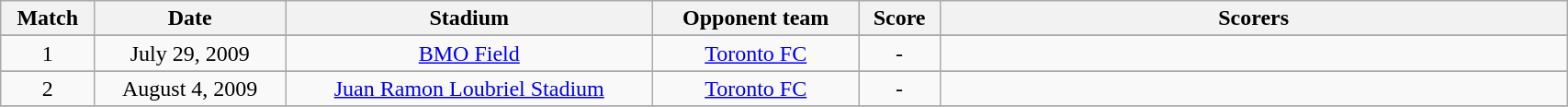<table class="wikitable" width=90%>
<tr>
<th>Match</th>
<th>Date</th>
<th>Stadium</th>
<th>Opponent team</th>
<th>Score</th>
<th width=40%>Scorers</th>
</tr>
<tr>
</tr>
<tr bgcolor=>
<td style="text-align: center">1</td>
<td style="text-align: center">July 29, 2009</td>
<td style="text-align: center"><a href='#'>BMO Field</a></td>
<td style="text-align: center"><a href='#'>Toronto FC</a></td>
<td style="text-align: center">-</td>
<td style="text-align: center"></td>
</tr>
<tr>
</tr>
<tr bgcolor=>
<td style="text-align: center">2</td>
<td style="text-align: center">August 4, 2009</td>
<td style="text-align: center"><a href='#'>Juan Ramon Loubriel Stadium</a></td>
<td style="text-align: center"><a href='#'>Toronto FC</a></td>
<td style="text-align: center">-</td>
<td style="text-align: center"></td>
</tr>
<tr>
</tr>
</table>
